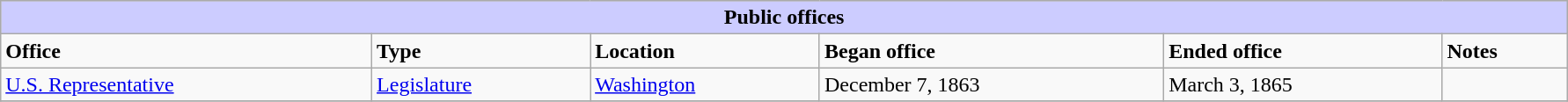<table class=wikitable style="width: 94%" style="text-align: center;" align="center">
<tr bgcolor=#cccccc>
<th colspan=8 style="background: #ccccff;">Public offices</th>
</tr>
<tr>
<td><strong>Office</strong></td>
<td><strong>Type</strong></td>
<td><strong>Location</strong></td>
<td><strong>Began office</strong></td>
<td><strong>Ended office</strong></td>
<td><strong>Notes</strong></td>
</tr>
<tr>
<td><a href='#'>U.S. Representative</a></td>
<td><a href='#'>Legislature</a></td>
<td><a href='#'>Washington</a></td>
<td>December 7, 1863</td>
<td>March 3, 1865</td>
<td></td>
</tr>
<tr>
</tr>
</table>
